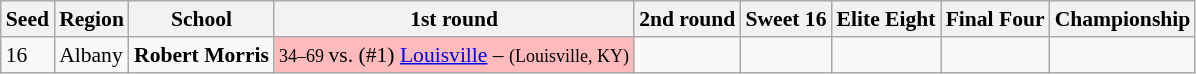<table class="sortable wikitable" style="white-space:nowrap; font-size:90%;">
<tr>
<th>Seed</th>
<th>Region</th>
<th>School</th>
<th>1st round</th>
<th>2nd round</th>
<th>Sweet 16</th>
<th>Elite Eight</th>
<th>Final Four</th>
<th>Championship</th>
</tr>
<tr>
<td>16</td>
<td>Albany</td>
<td><strong>Robert Morris</strong></td>
<td style="background:#fbb;"><small> 34–69 </small> vs. (#1) <a href='#'>Louisville</a> – <small>(Louisville, KY)</small></td>
<td></td>
<td></td>
<td></td>
<td></td>
<td></td>
</tr>
</table>
